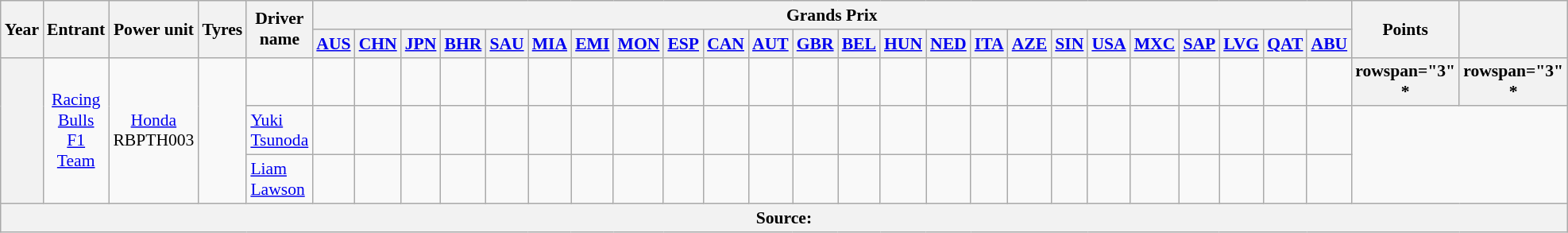<table class="wikitable" style="text-align:center; font-size:90%">
<tr>
<th rowspan="2">Year</th>
<th rowspan="2">Entrant</th>
<th rowspan="2">Power unit</th>
<th rowspan="2">Tyres</th>
<th rowspan="2">Driver name</th>
<th colspan="24">Grands Prix</th>
<th rowspan="2">Points</th>
<th rowspan="2"></th>
</tr>
<tr>
<th><a href='#'>AUS</a></th>
<th><a href='#'>CHN</a></th>
<th><a href='#'>JPN</a></th>
<th><a href='#'>BHR</a></th>
<th><a href='#'>SAU</a></th>
<th><a href='#'>MIA</a></th>
<th><a href='#'>EMI</a></th>
<th><a href='#'>MON</a></th>
<th><a href='#'>ESP</a></th>
<th><a href='#'>CAN</a></th>
<th><a href='#'>AUT</a></th>
<th><a href='#'>GBR</a></th>
<th><a href='#'>BEL</a></th>
<th><a href='#'>HUN</a></th>
<th><a href='#'>NED</a></th>
<th><a href='#'>ITA</a></th>
<th><a href='#'>AZE</a></th>
<th><a href='#'>SIN</a></th>
<th><a href='#'>USA</a></th>
<th><a href='#'>MXC</a></th>
<th><a href='#'>SAP</a></th>
<th><a href='#'>LVG</a></th>
<th><a href='#'>QAT</a></th>
<th><a href='#'>ABU</a></th>
</tr>
<tr>
<th rowspan="3"></th>
<td rowspan="3"><a href='#'>Racing Bulls F1 Team</a></td>
<td rowspan="3"><a href='#'>Honda</a> RBPTH003</td>
<td rowspan="3"></td>
<td align=left></td>
<td></td>
<td></td>
<td></td>
<td></td>
<td></td>
<td></td>
<td></td>
<td></td>
<td></td>
<td></td>
<td></td>
<td></td>
<td></td>
<td></td>
<td></td>
<td></td>
<td></td>
<td></td>
<td></td>
<td></td>
<td></td>
<td></td>
<td></td>
<td></td>
<th>rowspan="3" *</th>
<th>rowspan="3" *</th>
</tr>
<tr>
<td align=left> <a href='#'>Yuki Tsunoda</a></td>
<td></td>
<td></td>
<td></td>
<td></td>
<td></td>
<td></td>
<td></td>
<td></td>
<td></td>
<td></td>
<td></td>
<td></td>
<td></td>
<td></td>
<td></td>
<td></td>
<td></td>
<td></td>
<td></td>
<td></td>
<td></td>
<td></td>
<td></td>
<td></td>
</tr>
<tr>
<td align=left> <a href='#'>Liam Lawson</a></td>
<td></td>
<td></td>
<td></td>
<td></td>
<td></td>
<td></td>
<td></td>
<td></td>
<td></td>
<td></td>
<td></td>
<td></td>
<td></td>
<td></td>
<td></td>
<td></td>
<td></td>
<td></td>
<td></td>
<td></td>
<td></td>
<td></td>
<td></td>
<td></td>
</tr>
<tr>
<th colspan="31">Source:</th>
</tr>
</table>
